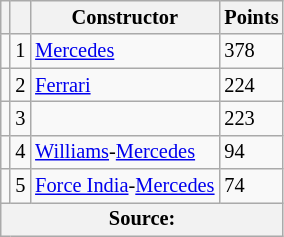<table class="wikitable" style="font-size: 85%;">
<tr>
<th></th>
<th></th>
<th>Constructor</th>
<th>Points</th>
</tr>
<tr>
<td align="left"></td>
<td align="center">1</td>
<td> <a href='#'>Mercedes</a></td>
<td align="left">378</td>
</tr>
<tr>
<td align="left"></td>
<td align="center">2</td>
<td> <a href='#'>Ferrari</a></td>
<td align="left">224</td>
</tr>
<tr>
<td align="left"></td>
<td align="center">3</td>
<td></td>
<td align="left">223</td>
</tr>
<tr>
<td align="left"></td>
<td align="center">4</td>
<td> <a href='#'>Williams</a>-<a href='#'>Mercedes</a></td>
<td align="left">94</td>
</tr>
<tr>
<td align="left"></td>
<td align="center">5</td>
<td> <a href='#'>Force India</a>-<a href='#'>Mercedes</a></td>
<td align="left">74</td>
</tr>
<tr>
<th colspan=4>Source:</th>
</tr>
</table>
